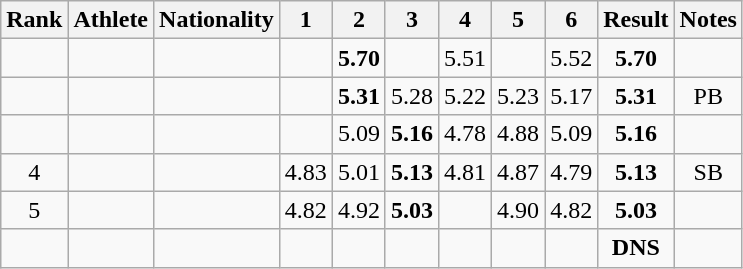<table class="wikitable sortable" style="text-align:center">
<tr>
<th>Rank</th>
<th>Athlete</th>
<th>Nationality</th>
<th width="25">1</th>
<th width="25">2</th>
<th width="25">3</th>
<th width="25">4</th>
<th width="25">5</th>
<th width="25">6</th>
<th>Result</th>
<th>Notes</th>
</tr>
<tr>
<td></td>
<td align=left></td>
<td align="left"></td>
<td></td>
<td><strong>5.70</strong></td>
<td></td>
<td>5.51</td>
<td></td>
<td>5.52</td>
<td><strong>5.70</strong></td>
<td></td>
</tr>
<tr>
<td></td>
<td align=left></td>
<td align="left"></td>
<td></td>
<td><strong>5.31</strong></td>
<td>5.28</td>
<td>5.22</td>
<td>5.23</td>
<td>5.17</td>
<td><strong>5.31</strong></td>
<td>PB</td>
</tr>
<tr>
<td></td>
<td align=left></td>
<td align="left"></td>
<td></td>
<td>5.09</td>
<td><strong>5.16</strong></td>
<td>4.78</td>
<td>4.88</td>
<td>5.09</td>
<td><strong>5.16</strong></td>
<td></td>
</tr>
<tr>
<td>4</td>
<td align=left></td>
<td align="left"></td>
<td>4.83</td>
<td>5.01</td>
<td><strong>5.13</strong></td>
<td>4.81</td>
<td>4.87</td>
<td>4.79</td>
<td><strong>5.13</strong></td>
<td>SB</td>
</tr>
<tr>
<td>5</td>
<td align=left></td>
<td align="left"></td>
<td>4.82</td>
<td>4.92</td>
<td><strong>5.03</strong></td>
<td></td>
<td>4.90</td>
<td>4.82</td>
<td><strong>5.03</strong></td>
<td></td>
</tr>
<tr>
<td></td>
<td align=left></td>
<td align="left"></td>
<td></td>
<td></td>
<td></td>
<td></td>
<td></td>
<td></td>
<td><strong>DNS</strong></td>
<td></td>
</tr>
</table>
